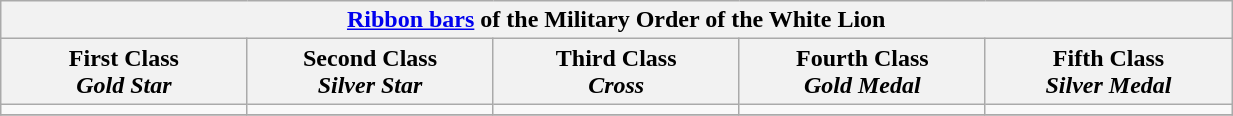<table class=wikitable width=65%>
<tr>
<th colspan=5><a href='#'>Ribbon bars</a> of the Military Order of the White Lion</th>
</tr>
<tr>
<th width=10% valign=center align=center>First Class<br><em>Gold Star</em></th>
<th width=10% valign=center align=center>Second Class<br><em>Silver Star</em></th>
<th width=10% valign=center align=center>Third Class<br><em>Cross</em></th>
<th width=10% valign=center align=center>Fourth Class<br><em>Gold Medal</em></th>
<th width=10% valign=center align=center>Fifth Class<br><em>Silver Medal</em></th>
</tr>
<tr>
<td width=10% valign=center align=center></td>
<td width=10% valign=center align=center></td>
<td width=10% valign=center align=center></td>
<td width=10% valign=center align=center></td>
<td width=10% valign=center align=center></td>
</tr>
<tr>
</tr>
</table>
